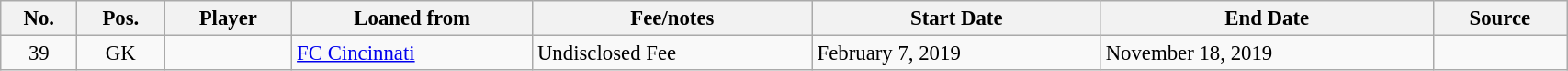<table class="wikitable sortable" style="width:90%; text-align:center; font-size:95%; text-align:left;">
<tr>
<th>No.</th>
<th>Pos.</th>
<th>Player</th>
<th>Loaned from</th>
<th>Fee/notes</th>
<th>Start Date</th>
<th>End Date</th>
<th>Source</th>
</tr>
<tr>
<td align="center">39</td>
<td align="center">GK</td>
<td></td>
<td> <a href='#'>FC Cincinnati</a></td>
<td>Undisclosed Fee</td>
<td>February 7, 2019</td>
<td>November 18, 2019</td>
<td></td>
</tr>
</table>
